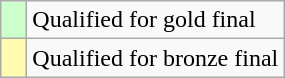<table class="wikitable">
<tr>
<td style="width:10px; background:#cfc"></td>
<td>Qualified for gold final</td>
</tr>
<tr>
<td style="width:10px; background:#fffcaf"></td>
<td>Qualified for bronze final</td>
</tr>
</table>
